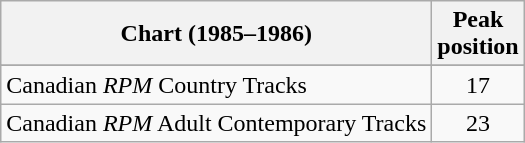<table class="wikitable sortable">
<tr>
<th>Chart (1985–1986)</th>
<th>Peak<br>position</th>
</tr>
<tr>
</tr>
<tr>
</tr>
<tr>
<td>Canadian <em>RPM</em> Country Tracks</td>
<td align="center">17</td>
</tr>
<tr>
<td>Canadian <em>RPM</em> Adult Contemporary Tracks</td>
<td align="center">23</td>
</tr>
</table>
